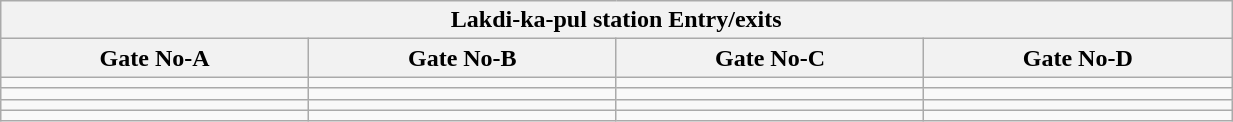<table class="wikitable" style="text-align: center;" width="65%">
<tr>
<th align="center" colspan="5" style="background:"><span>Lakdi-ka-pul station Entry/exits </span></th>
</tr>
<tr>
<th style="width:15%;">Gate No-A</th>
<th style="width:15%;">Gate No-B</th>
<th style="width:15%;">Gate No-C</th>
<th style="width:15%;">Gate No-D</th>
</tr>
<tr>
<td></td>
<td></td>
<td></td>
<td></td>
</tr>
<tr>
<td></td>
<td></td>
<td></td>
<td></td>
</tr>
<tr>
<td></td>
<td></td>
<td></td>
<td></td>
</tr>
<tr>
<td></td>
<td></td>
<td></td>
<td></td>
</tr>
</table>
